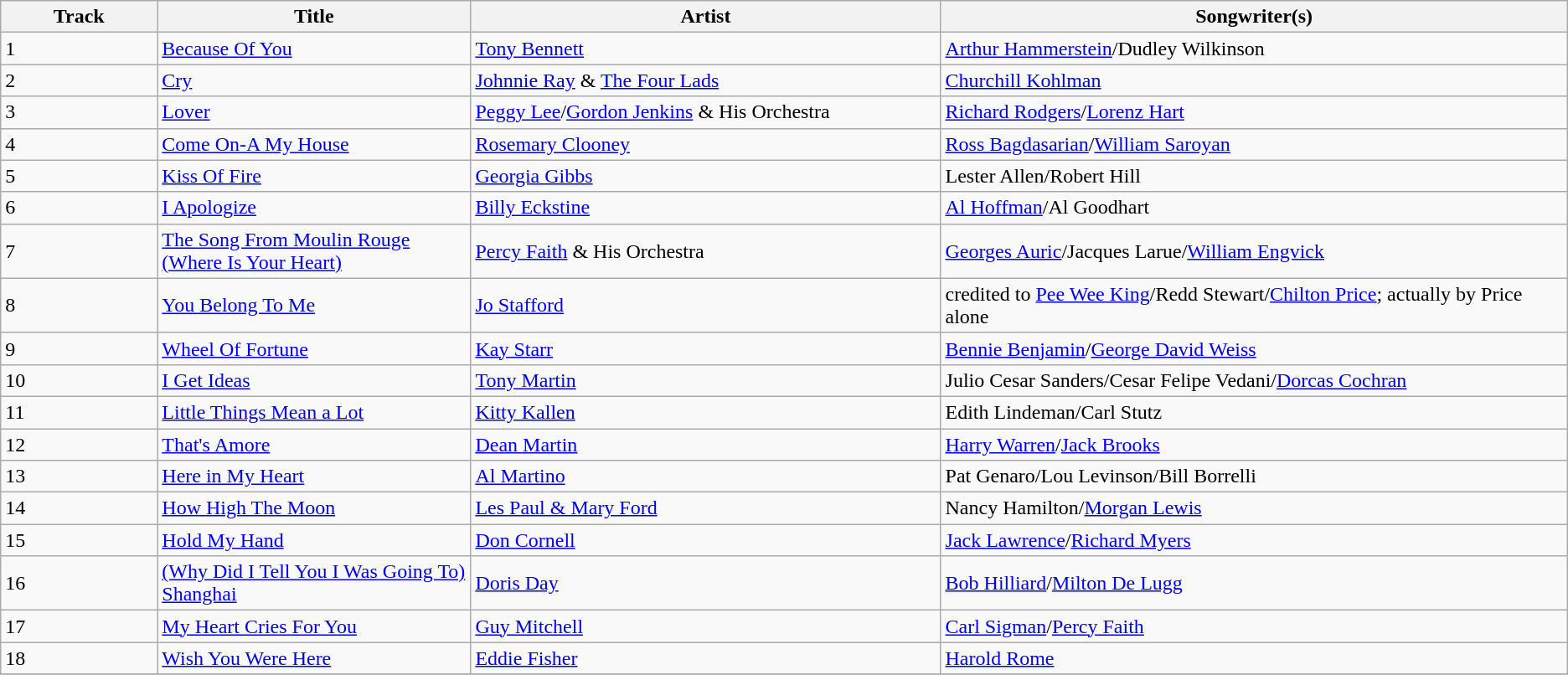<table class="wikitable">
<tr>
<th width=10%>Track</th>
<th width=20%>Title</th>
<th width=30%>Artist</th>
<th width=40%>Songwriter(s)</th>
</tr>
<tr>
<td>1</td>
<td><a href='#'>Because Of You</a></td>
<td><a href='#'>Tony Bennett</a></td>
<td><a href='#'>Arthur Hammerstein</a>/Dudley Wilkinson</td>
</tr>
<tr>
<td>2</td>
<td><a href='#'>Cry</a></td>
<td><a href='#'>Johnnie Ray</a> & <a href='#'>The Four Lads</a></td>
<td><a href='#'>Churchill Kohlman</a></td>
</tr>
<tr>
<td>3</td>
<td><a href='#'>Lover</a></td>
<td><a href='#'>Peggy Lee</a>/<a href='#'>Gordon Jenkins</a> & His Orchestra</td>
<td><a href='#'>Richard Rodgers</a>/<a href='#'>Lorenz Hart</a></td>
</tr>
<tr>
<td>4</td>
<td><a href='#'>Come On-A My House</a></td>
<td><a href='#'>Rosemary Clooney</a></td>
<td><a href='#'>Ross Bagdasarian</a>/<a href='#'>William Saroyan</a></td>
</tr>
<tr>
<td>5</td>
<td><a href='#'>Kiss Of Fire</a></td>
<td><a href='#'>Georgia Gibbs</a></td>
<td>Lester Allen/Robert Hill</td>
</tr>
<tr>
<td>6</td>
<td><a href='#'>I Apologize</a></td>
<td><a href='#'>Billy Eckstine</a></td>
<td><a href='#'>Al Hoffman</a>/Al Goodhart</td>
</tr>
<tr>
<td>7</td>
<td><a href='#'>The Song From Moulin Rouge (Where Is Your Heart)</a></td>
<td><a href='#'>Percy Faith</a> & His Orchestra</td>
<td><a href='#'>Georges Auric</a>/Jacques Larue/<a href='#'>William Engvick</a></td>
</tr>
<tr>
<td>8</td>
<td><a href='#'>You Belong To Me</a></td>
<td><a href='#'>Jo Stafford</a></td>
<td>credited to <a href='#'>Pee Wee King</a>/Redd Stewart/<a href='#'>Chilton Price</a>; actually by Price alone</td>
</tr>
<tr>
<td>9</td>
<td><a href='#'>Wheel Of Fortune</a></td>
<td><a href='#'>Kay Starr</a></td>
<td><a href='#'>Bennie Benjamin</a>/<a href='#'>George David Weiss</a></td>
</tr>
<tr>
<td>10</td>
<td><a href='#'>I Get Ideas</a></td>
<td><a href='#'>Tony Martin</a></td>
<td>Julio Cesar Sanders/Cesar Felipe Vedani/<a href='#'>Dorcas Cochran</a></td>
</tr>
<tr>
<td>11</td>
<td><a href='#'>Little Things Mean a Lot</a></td>
<td><a href='#'>Kitty Kallen</a></td>
<td>Edith Lindeman/Carl Stutz</td>
</tr>
<tr>
<td>12</td>
<td><a href='#'>That's Amore</a></td>
<td><a href='#'>Dean Martin</a></td>
<td><a href='#'>Harry Warren</a>/<a href='#'>Jack Brooks</a></td>
</tr>
<tr>
<td>13</td>
<td><a href='#'>Here in My Heart</a></td>
<td><a href='#'>Al Martino</a></td>
<td>Pat Genaro/Lou Levinson/Bill Borrelli</td>
</tr>
<tr>
<td>14</td>
<td><a href='#'>How High The Moon</a></td>
<td><a href='#'>Les Paul & Mary Ford</a></td>
<td>Nancy Hamilton/<a href='#'>Morgan Lewis</a></td>
</tr>
<tr>
<td>15</td>
<td><a href='#'>Hold My Hand</a></td>
<td><a href='#'>Don Cornell</a></td>
<td><a href='#'>Jack Lawrence</a>/<a href='#'>Richard Myers</a></td>
</tr>
<tr>
<td>16</td>
<td><a href='#'>(Why Did I Tell You I Was Going To) Shanghai</a></td>
<td><a href='#'>Doris Day</a></td>
<td><a href='#'>Bob Hilliard</a>/<a href='#'>Milton De Lugg</a></td>
</tr>
<tr>
<td>17</td>
<td><a href='#'>My Heart Cries For You</a></td>
<td><a href='#'>Guy Mitchell</a></td>
<td><a href='#'>Carl Sigman</a>/<a href='#'>Percy Faith</a></td>
</tr>
<tr>
<td>18</td>
<td><a href='#'>Wish You Were Here</a></td>
<td><a href='#'>Eddie Fisher</a></td>
<td><a href='#'>Harold Rome</a></td>
</tr>
<tr>
</tr>
</table>
